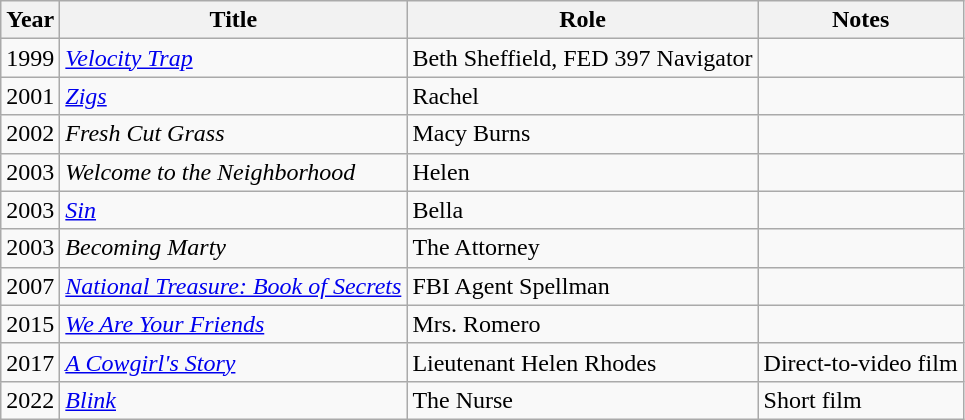<table class="wikitable sortable">
<tr>
<th>Year</th>
<th>Title</th>
<th>Role</th>
<th class="unsortable">Notes</th>
</tr>
<tr>
<td>1999</td>
<td><em><a href='#'>Velocity Trap</a></em></td>
<td>Beth Sheffield, FED 397 Navigator</td>
<td></td>
</tr>
<tr>
<td>2001</td>
<td><em><a href='#'>Zigs</a></em></td>
<td>Rachel</td>
<td></td>
</tr>
<tr>
<td>2002</td>
<td><em>Fresh Cut Grass</em></td>
<td>Macy Burns</td>
<td></td>
</tr>
<tr>
<td>2003</td>
<td><em>Welcome to the Neighborhood</em></td>
<td>Helen</td>
<td></td>
</tr>
<tr>
<td>2003</td>
<td><a href='#'><em>Sin</em></a></td>
<td>Bella</td>
<td></td>
</tr>
<tr>
<td>2003</td>
<td><em>Becoming Marty</em></td>
<td>The Attorney</td>
<td></td>
</tr>
<tr>
<td>2007</td>
<td><em><a href='#'>National Treasure: Book of Secrets</a></em></td>
<td>FBI Agent Spellman</td>
<td></td>
</tr>
<tr>
<td>2015</td>
<td><a href='#'><em>We Are Your Friends</em></a></td>
<td>Mrs. Romero</td>
<td></td>
</tr>
<tr>
<td>2017</td>
<td><em><a href='#'>A Cowgirl's Story</a></em></td>
<td>Lieutenant Helen Rhodes</td>
<td>Direct-to-video film</td>
</tr>
<tr>
<td>2022</td>
<td><em><a href='#'>Blink</a></em></td>
<td>The Nurse</td>
<td>Short film</td>
</tr>
</table>
